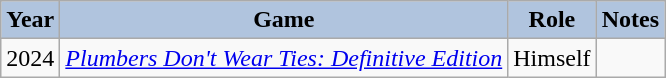<table class="wikitable">
<tr style="text-align:center;">
<th style="background: #B0C4DE;">Year</th>
<th style="background: #B0C4DE;">Game</th>
<th style="background: #B0C4DE;">Role</th>
<th style="background: #B0C4DE;">Notes</th>
</tr>
<tr>
<td>2024</td>
<td><em><a href='#'>Plumbers Don't Wear Ties: Definitive Edition</a></em></td>
<td>Himself</td>
<td></td>
</tr>
</table>
